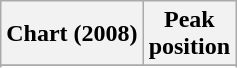<table class="wikitable sortable">
<tr>
<th>Chart (2008)</th>
<th>Peak<br>position</th>
</tr>
<tr>
</tr>
<tr>
</tr>
<tr>
</tr>
<tr>
</tr>
</table>
